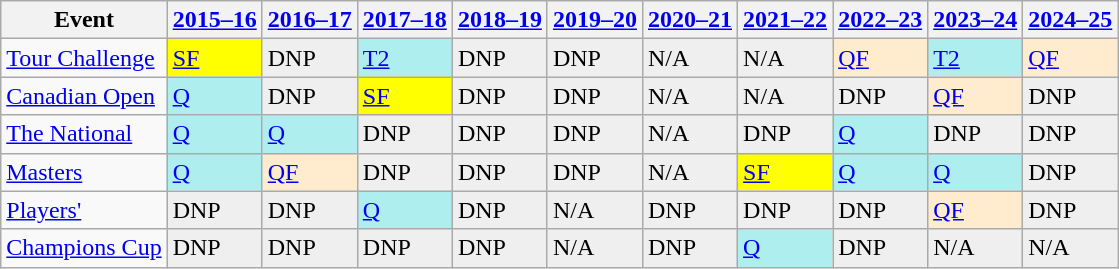<table class="wikitable" border="1">
<tr>
<th>Event</th>
<th><a href='#'>2015–16</a></th>
<th><a href='#'>2016–17</a></th>
<th><a href='#'>2017–18</a></th>
<th><a href='#'>2018–19</a></th>
<th><a href='#'>2019–20</a></th>
<th><a href='#'>2020–21</a></th>
<th><a href='#'>2021–22</a></th>
<th><a href='#'>2022–23</a></th>
<th><a href='#'>2023–24</a></th>
<th><a href='#'>2024–25</a></th>
</tr>
<tr>
<td><a href='#'>Tour Challenge</a></td>
<td style="background:yellow;"><a href='#'>SF</a></td>
<td style="background:#EFEFEF;">DNP</td>
<td style="background:#afeeee;"><a href='#'>T2</a></td>
<td style="background:#EFEFEF;">DNP</td>
<td style="background:#EFEFEF;">DNP</td>
<td style="background:#EFEFEF;">N/A</td>
<td style="background:#EFEFEF;">N/A</td>
<td style="background:#ffebcd;"><a href='#'>QF</a></td>
<td style="background:#afeeee;"><a href='#'>T2</a></td>
<td style="background:#ffebcd;"><a href='#'>QF</a></td>
</tr>
<tr>
<td><a href='#'>Canadian Open</a></td>
<td style="background:#afeeee;"><a href='#'>Q</a></td>
<td style="background:#EFEFEF;">DNP</td>
<td style="background:yellow;"><a href='#'>SF</a></td>
<td style="background:#EFEFEF;">DNP</td>
<td style="background:#EFEFEF;">DNP</td>
<td style="background:#EFEFEF;">N/A</td>
<td style="background:#EFEFEF;">N/A</td>
<td style="background:#EFEFEF;">DNP</td>
<td style="background:#ffebcd;"><a href='#'>QF</a></td>
<td style="background:#EFEFEF;">DNP</td>
</tr>
<tr>
<td><a href='#'>The National</a></td>
<td style="background:#afeeee;"><a href='#'>Q</a></td>
<td style="background:#afeeee;"><a href='#'>Q</a></td>
<td style="background:#EFEFEF;">DNP</td>
<td style="background:#EFEFEF;">DNP</td>
<td style="background:#EFEFEF;">DNP</td>
<td style="background:#EFEFEF;">N/A</td>
<td style="background:#EFEFEF;">DNP</td>
<td style="background:#afeeee;"><a href='#'>Q</a></td>
<td style="background:#EFEFEF;">DNP</td>
<td style="background:#EFEFEF;">DNP</td>
</tr>
<tr>
<td><a href='#'>Masters</a></td>
<td style="background:#afeeee;"><a href='#'>Q</a></td>
<td style="background:#ffebcd;"><a href='#'>QF</a></td>
<td style="background:#EFEFEF;">DNP</td>
<td style="background:#EFEFEF;">DNP</td>
<td style="background:#EFEFEF;">DNP</td>
<td style="background:#EFEFEF;">N/A</td>
<td style="background:yellow;"><a href='#'>SF</a></td>
<td style="background:#afeeee;"><a href='#'>Q</a></td>
<td style="background:#afeeee;"><a href='#'>Q</a></td>
<td style="background:#EFEFEF;">DNP</td>
</tr>
<tr>
<td><a href='#'>Players'</a></td>
<td style="background:#EFEFEF;">DNP</td>
<td style="background:#EFEFEF;">DNP</td>
<td style="background:#afeeee;"><a href='#'>Q</a></td>
<td style="background:#EFEFEF;">DNP</td>
<td style="background:#EFEFEF;">N/A</td>
<td style="background:#EFEFEF;">DNP</td>
<td style="background:#EFEFEF;">DNP</td>
<td style="background:#EFEFEF;">DNP</td>
<td style="background:#ffebcd;"><a href='#'>QF</a></td>
<td style="background:#EFEFEF;">DNP</td>
</tr>
<tr>
<td><a href='#'>Champions Cup</a></td>
<td style="background:#EFEFEF;">DNP</td>
<td style="background:#EFEFEF;">DNP</td>
<td style="background:#EFEFEF;">DNP</td>
<td style="background:#EFEFEF;">DNP</td>
<td style="background:#EFEFEF;">N/A</td>
<td style="background:#EFEFEF;">DNP</td>
<td style="background:#afeeee;"><a href='#'>Q</a></td>
<td style="background:#EFEFEF;">DNP</td>
<td style="background:#EFEFEF;">N/A</td>
<td style="background:#EFEFEF;">N/A</td>
</tr>
</table>
